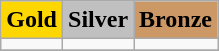<table class="wikitable">
<tr>
<th style="background: gold">Gold</th>
<th style="background: silver">Silver</th>
<th style="background: #cc9966">Bronze</th>
</tr>
<tr>
<td align="center"></td>
<td align="center"></td>
<td align="center"></td>
</tr>
<tr>
</tr>
</table>
